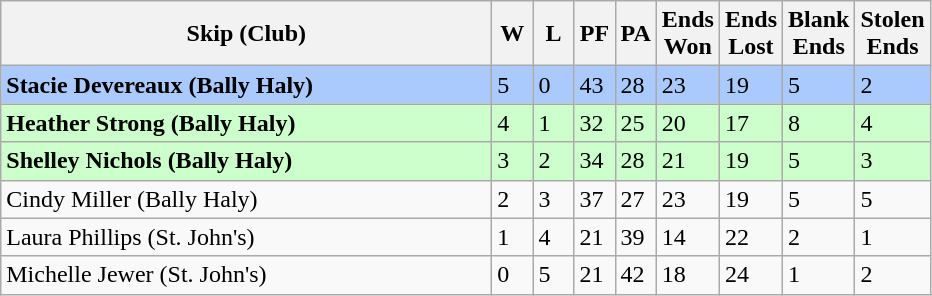<table class="wikitable">
<tr>
<th bgcolor="#efefef" width="320">Skip (Club)</th>
<th bgcolor="#efefef" width="20">W</th>
<th bgcolor="#efefef" width="20">L</th>
<th bgcolor="#efefef" width="20">PF</th>
<th bgcolor="#efefef" width="20">PA</th>
<th bgcolor="#efefef" width="20">Ends <br> Won</th>
<th bgcolor="#efefef" width="20">Ends <br> Lost</th>
<th bgcolor="#efefef" width="20">Blank <br> Ends</th>
<th bgcolor="#efefef" width="20">Stolen <br> Ends</th>
</tr>
<tr bgcolor="#aac9fc">
<td><strong>Stacie Devereaux (Bally Haly)</strong></td>
<td>5</td>
<td>0</td>
<td>43</td>
<td>28</td>
<td>23</td>
<td>19</td>
<td>5</td>
<td>2</td>
</tr>
<tr bgcolor="#ccffcc">
<td><strong>Heather Strong (Bally Haly)</strong></td>
<td>4</td>
<td>1</td>
<td>32</td>
<td>25</td>
<td>20</td>
<td>17</td>
<td>8</td>
<td>4</td>
</tr>
<tr bgcolor="#ccffcc">
<td><strong>Shelley Nichols (Bally Haly)</strong></td>
<td>3</td>
<td>2</td>
<td>34</td>
<td>28</td>
<td>21</td>
<td>19</td>
<td>5</td>
<td>3</td>
</tr>
<tr>
<td>Cindy Miller (Bally Haly)</td>
<td>2</td>
<td>3</td>
<td>37</td>
<td>27</td>
<td>23</td>
<td>19</td>
<td>5</td>
<td>5</td>
</tr>
<tr>
<td>Laura Phillips (St. John's)</td>
<td>1</td>
<td>4</td>
<td>21</td>
<td>39</td>
<td>14</td>
<td>22</td>
<td>2</td>
<td>1</td>
</tr>
<tr>
<td>Michelle Jewer (St. John's)</td>
<td>0</td>
<td>5</td>
<td>21</td>
<td>42</td>
<td>18</td>
<td>24</td>
<td>1</td>
<td>2</td>
</tr>
</table>
